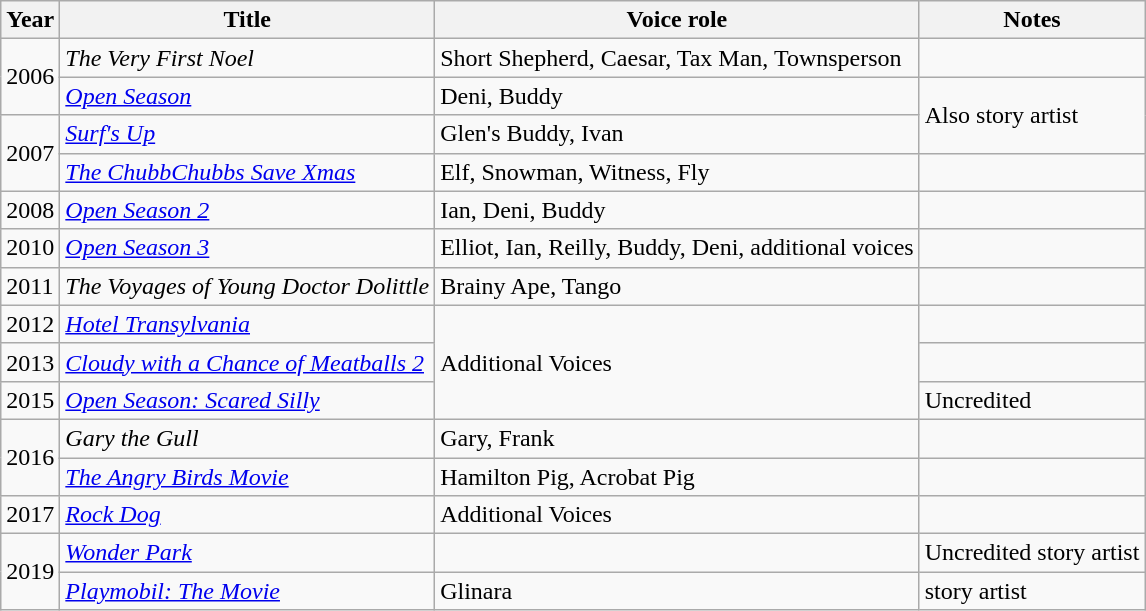<table class="wikitable">
<tr>
<th>Year</th>
<th>Title</th>
<th>Voice role</th>
<th>Notes</th>
</tr>
<tr>
<td rowspan="2">2006</td>
<td><em>The Very First Noel</em></td>
<td>Short Shepherd, Caesar, Tax Man, Townsperson</td>
<td></td>
</tr>
<tr>
<td><em><a href='#'>Open Season</a></em></td>
<td>Deni, Buddy</td>
<td rowspan="2">Also story artist</td>
</tr>
<tr>
<td rowspan="2">2007</td>
<td><em><a href='#'>Surf's Up</a></em></td>
<td>Glen's Buddy, Ivan</td>
</tr>
<tr>
<td><em><a href='#'>The ChubbChubbs Save Xmas</a></em></td>
<td>Elf, Snowman, Witness, Fly</td>
<td></td>
</tr>
<tr>
<td>2008</td>
<td><em><a href='#'>Open Season 2</a></em></td>
<td>Ian, Deni, Buddy</td>
<td></td>
</tr>
<tr>
<td>2010</td>
<td><em><a href='#'>Open Season 3</a></em></td>
<td>Elliot, Ian, Reilly, Buddy, Deni, additional voices</td>
<td></td>
</tr>
<tr>
<td>2011</td>
<td><em>The Voyages of Young Doctor Dolittle</em></td>
<td>Brainy Ape, Tango</td>
<td></td>
</tr>
<tr>
<td>2012</td>
<td><em><a href='#'>Hotel Transylvania</a></em></td>
<td rowspan="3">Additional Voices</td>
<td></td>
</tr>
<tr>
<td>2013</td>
<td><em><a href='#'>Cloudy with a Chance of Meatballs 2</a></em></td>
<td></td>
</tr>
<tr>
<td>2015</td>
<td><em><a href='#'>Open Season: Scared Silly</a></em></td>
<td>Uncredited</td>
</tr>
<tr>
<td rowspan="2">2016</td>
<td><em>Gary the Gull</em></td>
<td>Gary, Frank</td>
<td></td>
</tr>
<tr>
<td><em><a href='#'>The Angry Birds Movie</a></em></td>
<td>Hamilton Pig, Acrobat Pig</td>
<td></td>
</tr>
<tr>
<td>2017</td>
<td><em><a href='#'>Rock Dog</a></em></td>
<td>Additional Voices</td>
<td></td>
</tr>
<tr>
<td rowspan="2">2019</td>
<td><em><a href='#'>Wonder Park</a></em></td>
<td></td>
<td>Uncredited story artist</td>
</tr>
<tr>
<td><em><a href='#'>Playmobil: The Movie</a></em></td>
<td>Glinara</td>
<td>story artist</td>
</tr>
</table>
